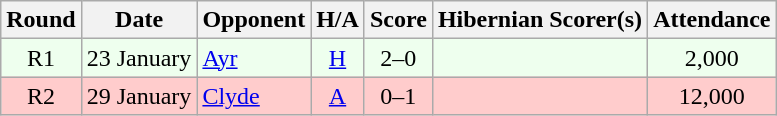<table class="wikitable" style="text-align:center">
<tr>
<th>Round</th>
<th>Date</th>
<th>Opponent</th>
<th>H/A</th>
<th>Score</th>
<th>Hibernian Scorer(s)</th>
<th>Attendance</th>
</tr>
<tr bgcolor=#EEFFEE>
<td>R1</td>
<td align=left>23 January</td>
<td align=left><a href='#'>Ayr</a></td>
<td><a href='#'>H</a></td>
<td>2–0</td>
<td align=left></td>
<td>2,000</td>
</tr>
<tr bgcolor=#FFCCCC>
<td>R2</td>
<td align=left>29 January</td>
<td align=left><a href='#'>Clyde</a></td>
<td><a href='#'>A</a></td>
<td>0–1</td>
<td align=left></td>
<td>12,000</td>
</tr>
</table>
